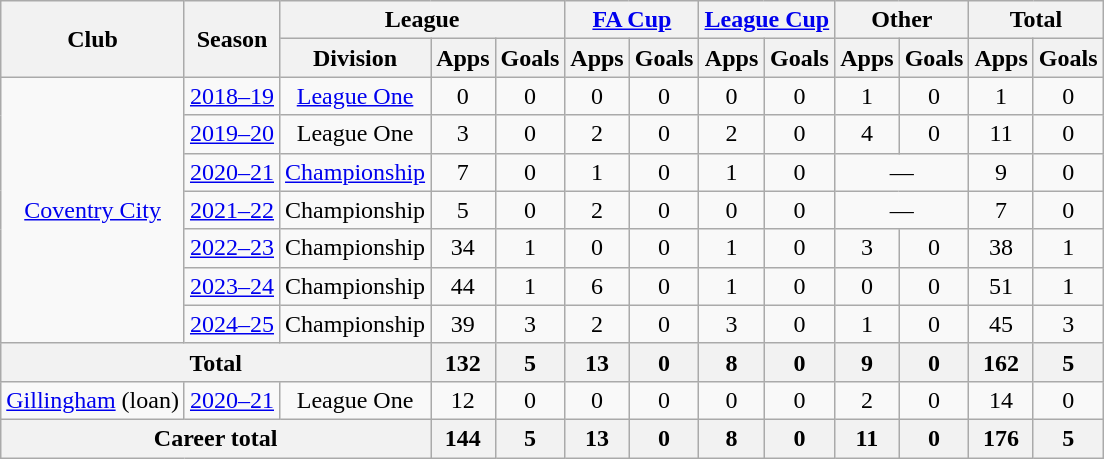<table class="wikitable" style="text-align: center">
<tr>
<th rowspan="2">Club</th>
<th rowspan="2">Season</th>
<th colspan="3">League</th>
<th colspan="2"><a href='#'>FA Cup</a></th>
<th colspan="2"><a href='#'>League Cup</a></th>
<th colspan="2">Other</th>
<th colspan="2">Total</th>
</tr>
<tr>
<th>Division</th>
<th>Apps</th>
<th>Goals</th>
<th>Apps</th>
<th>Goals</th>
<th>Apps</th>
<th>Goals</th>
<th>Apps</th>
<th>Goals</th>
<th>Apps</th>
<th>Goals</th>
</tr>
<tr>
<td rowspan=7><a href='#'>Coventry City</a></td>
<td><a href='#'>2018–19</a></td>
<td><a href='#'>League One</a></td>
<td>0</td>
<td>0</td>
<td>0</td>
<td>0</td>
<td>0</td>
<td>0</td>
<td>1</td>
<td>0</td>
<td>1</td>
<td>0</td>
</tr>
<tr>
<td><a href='#'>2019–20</a></td>
<td>League One</td>
<td>3</td>
<td>0</td>
<td>2</td>
<td>0</td>
<td>2</td>
<td>0</td>
<td>4</td>
<td>0</td>
<td>11</td>
<td>0</td>
</tr>
<tr>
<td><a href='#'>2020–21</a></td>
<td><a href='#'>Championship</a></td>
<td>7</td>
<td>0</td>
<td>1</td>
<td>0</td>
<td>1</td>
<td>0</td>
<td colspan="2">—</td>
<td>9</td>
<td>0</td>
</tr>
<tr>
<td><a href='#'>2021–22</a></td>
<td>Championship</td>
<td>5</td>
<td>0</td>
<td>2</td>
<td>0</td>
<td>0</td>
<td>0</td>
<td colspan="2">—</td>
<td>7</td>
<td>0</td>
</tr>
<tr>
<td><a href='#'>2022–23</a></td>
<td>Championship</td>
<td>34</td>
<td>1</td>
<td>0</td>
<td>0</td>
<td>1</td>
<td>0</td>
<td>3</td>
<td>0</td>
<td>38</td>
<td>1</td>
</tr>
<tr>
<td><a href='#'>2023–24</a></td>
<td>Championship</td>
<td>44</td>
<td>1</td>
<td>6</td>
<td>0</td>
<td>1</td>
<td>0</td>
<td>0</td>
<td>0</td>
<td>51</td>
<td>1</td>
</tr>
<tr>
<td><a href='#'>2024–25</a></td>
<td>Championship</td>
<td>39</td>
<td>3</td>
<td>2</td>
<td>0</td>
<td>3</td>
<td>0</td>
<td>1</td>
<td>0</td>
<td>45</td>
<td>3</td>
</tr>
<tr>
<th colspan="3">Total</th>
<th>132</th>
<th>5</th>
<th>13</th>
<th>0</th>
<th>8</th>
<th>0</th>
<th>9</th>
<th>0</th>
<th>162</th>
<th>5</th>
</tr>
<tr>
<td><a href='#'>Gillingham</a> (loan)</td>
<td><a href='#'>2020–21</a></td>
<td>League One</td>
<td>12</td>
<td>0</td>
<td>0</td>
<td>0</td>
<td>0</td>
<td>0</td>
<td>2</td>
<td>0</td>
<td>14</td>
<td>0</td>
</tr>
<tr>
<th colspan="3">Career total</th>
<th>144</th>
<th>5</th>
<th>13</th>
<th>0</th>
<th>8</th>
<th>0</th>
<th>11</th>
<th>0</th>
<th>176</th>
<th>5</th>
</tr>
</table>
